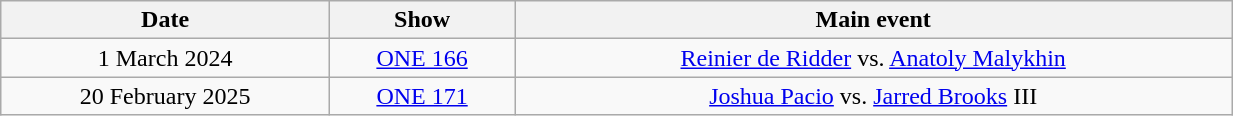<table class="wikitable" style="width:65%; text-align:center">
<tr>
<th>Date</th>
<th>Show</th>
<th>Main event</th>
</tr>
<tr>
<td>1 March 2024</td>
<td><a href='#'>ONE 166</a></td>
<td><a href='#'>Reinier de Ridder</a> vs. <a href='#'>Anatoly Malykhin</a></td>
</tr>
<tr>
<td>20 February 2025</td>
<td><a href='#'>ONE 171</a></td>
<td><a href='#'>Joshua Pacio</a> vs. <a href='#'>Jarred Brooks</a> III</td>
</tr>
</table>
